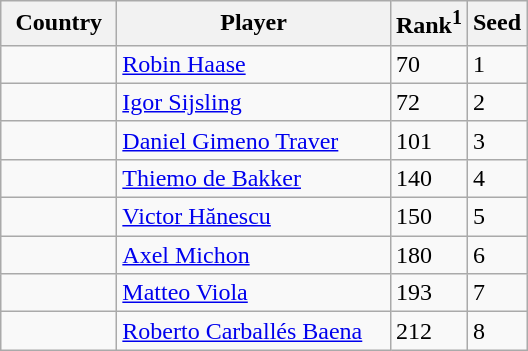<table class="sortable wikitable">
<tr>
<th width="70">Country</th>
<th width="175">Player</th>
<th>Rank<sup>1</sup></th>
<th>Seed</th>
</tr>
<tr>
<td></td>
<td><a href='#'>Robin Haase</a></td>
<td>70</td>
<td>1</td>
</tr>
<tr>
<td></td>
<td><a href='#'>Igor Sijsling</a></td>
<td>72</td>
<td>2</td>
</tr>
<tr>
<td></td>
<td><a href='#'>Daniel Gimeno Traver</a></td>
<td>101</td>
<td>3</td>
</tr>
<tr>
<td></td>
<td><a href='#'>Thiemo de Bakker</a></td>
<td>140</td>
<td>4</td>
</tr>
<tr>
<td></td>
<td><a href='#'>Victor Hănescu</a></td>
<td>150</td>
<td>5</td>
</tr>
<tr>
<td></td>
<td><a href='#'>Axel Michon</a></td>
<td>180</td>
<td>6</td>
</tr>
<tr>
<td></td>
<td><a href='#'>Matteo Viola</a></td>
<td>193</td>
<td>7</td>
</tr>
<tr>
<td></td>
<td><a href='#'>Roberto Carballés Baena</a></td>
<td>212</td>
<td>8</td>
</tr>
</table>
